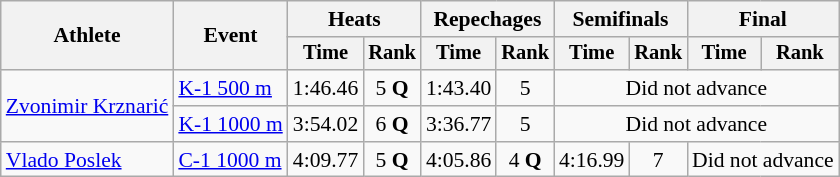<table class="wikitable" style="font-size:90%">
<tr>
<th rowspan=2>Athlete</th>
<th rowspan=2>Event</th>
<th colspan=2>Heats</th>
<th colspan=2>Repechages</th>
<th colspan=2>Semifinals</th>
<th colspan=2>Final</th>
</tr>
<tr style="font-size:95%">
<th>Time</th>
<th>Rank</th>
<th>Time</th>
<th>Rank</th>
<th>Time</th>
<th>Rank</th>
<th>Time</th>
<th>Rank</th>
</tr>
<tr align=center>
<td align=left rowspan=2><a href='#'>Zvonimir Krznarić</a></td>
<td align=left><a href='#'>K-1 500 m</a></td>
<td>1:46.46</td>
<td>5 <strong>Q</strong></td>
<td>1:43.40</td>
<td>5</td>
<td colspan=4>Did not advance</td>
</tr>
<tr align=center>
<td align=left><a href='#'>K-1 1000 m</a></td>
<td>3:54.02</td>
<td>6 <strong>Q</strong></td>
<td>3:36.77</td>
<td>5</td>
<td colspan=4>Did not advance</td>
</tr>
<tr align=center>
<td align=left><a href='#'>Vlado Poslek</a></td>
<td align=left><a href='#'>C-1 1000 m</a></td>
<td>4:09.77</td>
<td>5 <strong>Q</strong></td>
<td>4:05.86</td>
<td>4 <strong>Q</strong></td>
<td>4:16.99</td>
<td>7</td>
<td colspan=2>Did not advance</td>
</tr>
</table>
